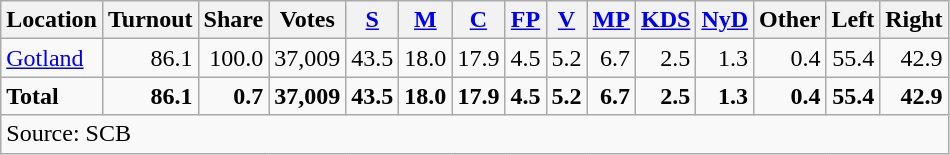<table class="wikitable sortable" style=text-align:right>
<tr>
<th>Location</th>
<th>Turnout</th>
<th>Share</th>
<th>Votes</th>
<th><a href='#'>S</a></th>
<th><a href='#'>M</a></th>
<th><a href='#'>C</a></th>
<th><a href='#'>FP</a></th>
<th><a href='#'>V</a></th>
<th><a href='#'>MP</a></th>
<th><a href='#'>KDS</a></th>
<th><a href='#'>NyD</a></th>
<th>Other</th>
<th>Left</th>
<th>Right</th>
</tr>
<tr>
<td align=left><a href='#'>Gotland</a></td>
<td>86.1</td>
<td>100.0</td>
<td>37,009</td>
<td>43.5</td>
<td>18.0</td>
<td>17.9</td>
<td>4.5</td>
<td>5.2</td>
<td>6.7</td>
<td>2.5</td>
<td>1.3</td>
<td>0.4</td>
<td>55.4</td>
<td>42.9</td>
</tr>
<tr>
<td align=left><strong>Total</strong></td>
<td><strong>86.1</strong></td>
<td><strong>0.7</strong></td>
<td><strong>37,009</strong></td>
<td><strong>43.5</strong></td>
<td><strong>18.0</strong></td>
<td><strong>17.9</strong></td>
<td><strong>4.5</strong></td>
<td><strong>5.2</strong></td>
<td><strong>6.7</strong></td>
<td><strong>2.5</strong></td>
<td><strong>1.3</strong></td>
<td><strong>0.4</strong></td>
<td><strong>55.4</strong></td>
<td><strong>42.9</strong></td>
</tr>
<tr>
<td align=left colspan=15>Source: SCB </td>
</tr>
</table>
